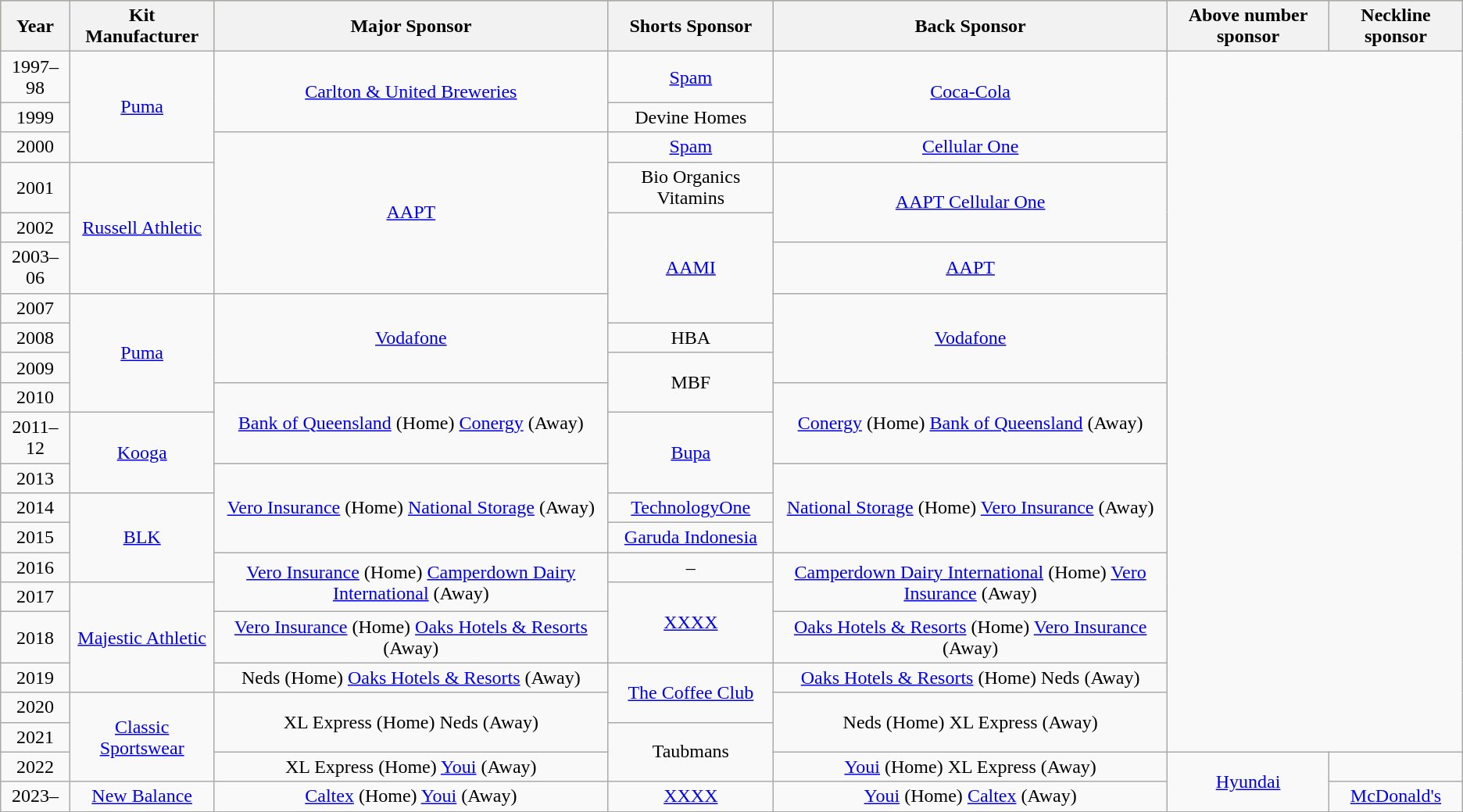<table class="wikitable sortable" style="text-align:center">
<tr style="background:#bdb76b;">
<th>Year</th>
<th>Kit Manufacturer</th>
<th>Major Sponsor</th>
<th>Shorts Sponsor</th>
<th>Back Sponsor</th>
<th>Above number sponsor</th>
<th>Neckline sponsor</th>
</tr>
<tr>
<td>1997–98</td>
<td rowspan=3><a href='#'>Puma</a></td>
<td rowspan=2><a href='#'>Carlton & United Breweries</a></td>
<td><a href='#'>Spam</a></td>
<td rowspan=2><a href='#'>Coca-Cola</a></td>
</tr>
<tr>
<td>1999</td>
<td>Devine Homes</td>
</tr>
<tr>
<td>2000</td>
<td rowspan=4><a href='#'>AAPT</a></td>
<td><a href='#'>Spam</a></td>
<td><a href='#'>Cellular One</a></td>
</tr>
<tr>
<td>2001</td>
<td rowspan=3><a href='#'>Russell Athletic</a></td>
<td>Bio Organics Vitamins</td>
<td rowspan=2><a href='#'>AAPT Cellular One</a></td>
</tr>
<tr>
<td>2002</td>
<td rowspan=3><a href='#'>AAMI</a></td>
</tr>
<tr>
<td>2003–06</td>
<td><a href='#'>AAPT</a></td>
</tr>
<tr>
<td>2007</td>
<td rowspan=4><a href='#'>Puma</a></td>
<td rowspan=3><a href='#'>Vodafone</a></td>
<td rowspan=3><a href='#'>Vodafone</a></td>
</tr>
<tr>
<td>2008</td>
<td>HBA</td>
</tr>
<tr>
<td>2009</td>
<td rowspan=2>MBF</td>
</tr>
<tr>
<td>2010</td>
<td rowspan=2><a href='#'>Bank of Queensland</a> (Home) <a href='#'>Conergy</a> (Away)</td>
<td rowspan=2><a href='#'>Conergy</a> (Home) <a href='#'>Bank of Queensland</a> (Away)</td>
</tr>
<tr>
<td>2011–12</td>
<td rowspan=2><a href='#'>Kooga</a></td>
<td rowspan=2><a href='#'>Bupa</a></td>
</tr>
<tr>
<td>2013</td>
<td rowspan=3><a href='#'>Vero Insurance</a> (Home) <a href='#'>National Storage</a> (Away)</td>
<td rowspan=3><a href='#'>National Storage</a> (Home) <a href='#'>Vero Insurance</a> (Away)</td>
</tr>
<tr>
<td>2014</td>
<td rowspan=3><a href='#'>BLK</a></td>
<td><a href='#'>TechnologyOne</a></td>
</tr>
<tr>
<td>2015</td>
<td><a href='#'>Garuda Indonesia</a></td>
</tr>
<tr>
<td>2016</td>
<td rowspan=2><a href='#'>Vero Insurance</a> (Home) <a href='#'>Camperdown Dairy International</a> (Away)</td>
<td>–</td>
<td rowspan=2><a href='#'>Camperdown Dairy International</a> (Home) <a href='#'>Vero Insurance</a> (Away)</td>
</tr>
<tr>
<td>2017</td>
<td rowspan=3><a href='#'>Majestic Athletic</a></td>
<td rowspan=2><a href='#'>XXXX</a></td>
</tr>
<tr>
<td>2018</td>
<td><a href='#'>Vero Insurance</a> (Home) <a href='#'>Oaks Hotels & Resorts</a> (Away)</td>
<td><a href='#'>Oaks Hotels & Resorts</a> (Home) <a href='#'>Vero Insurance</a> (Away)</td>
</tr>
<tr>
<td>2019</td>
<td>Neds (Home) <a href='#'>Oaks Hotels & Resorts</a> (Away)</td>
<td rowspan=2><a href='#'>The Coffee Club</a></td>
<td><a href='#'>Oaks Hotels & Resorts</a> (Home) Neds (Away)</td>
</tr>
<tr>
<td>2020</td>
<td rowspan=3><a href='#'>Classic Sportswear</a></td>
<td rowspan=2>XL Express (Home) Neds (Away)</td>
<td rowspan=2>Neds (Home) XL Express (Away)</td>
</tr>
<tr>
<td>2021</td>
<td rowspan=2>Taubmans</td>
</tr>
<tr>
<td>2022</td>
<td>XL Express (Home) <a href='#'>Youi</a> (Away)</td>
<td><a href='#'>Youi</a> (Home) XL Express (Away)</td>
<td rowspan=2><a href='#'>Hyundai</a></td>
<td></td>
</tr>
<tr>
<td>2023–</td>
<td><a href='#'>New Balance</a></td>
<td><a href='#'>Caltex</a> (Home) <a href='#'>Youi</a> (Away)</td>
<td><a href='#'>XXXX</a></td>
<td><a href='#'>Youi</a> (Home) <a href='#'>Caltex</a> (Away)</td>
<td><a href='#'>McDonald's</a></td>
</tr>
</table>
